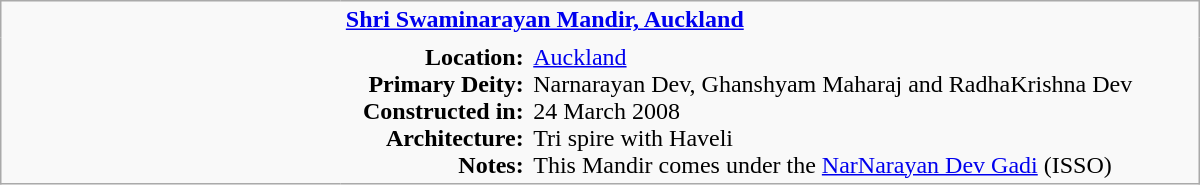<table class="wikitable plain" border="0" width="800">
<tr>
<td width="220px" rowspan="2" style="border:none;"></td>
<td valign="top" colspan=2 style="border:none;"><strong><a href='#'>Shri Swaminarayan Mandir, Auckland</a></strong></td>
</tr>
<tr>
<td valign="top" style="text-align:right; border:none;"><strong>Location:</strong><br><strong>Primary Deity:</strong><br><strong>Constructed in:</strong><br><strong>Architecture:</strong><br><strong>Notes:</strong></td>
<td valign="top" style="border:none;"><a href='#'>Auckland</a> <br>Narnarayan Dev, Ghanshyam Maharaj and RadhaKrishna Dev <br>24 March 2008 <br>Tri spire with Haveli <br>This Mandir comes under the <a href='#'>NarNarayan Dev Gadi</a> (ISSO)</td>
</tr>
</table>
